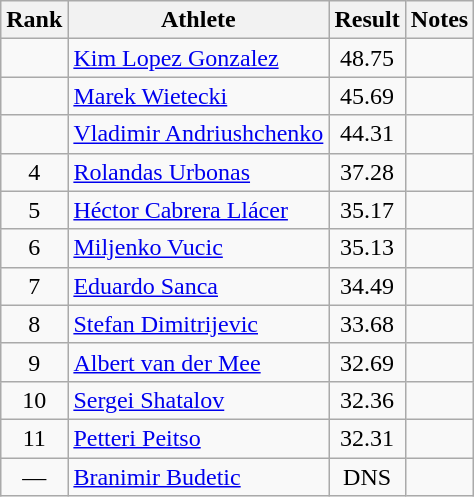<table class="wikitable sortable" style="text-align:center">
<tr>
<th>Rank</th>
<th>Athlete</th>
<th>Result</th>
<th>Notes</th>
</tr>
<tr>
<td></td>
<td style="text-align:left"><a href='#'>Kim Lopez Gonzalez</a><br></td>
<td>48.75</td>
<td></td>
</tr>
<tr>
<td></td>
<td style="text-align:left"><a href='#'>Marek Wietecki</a><br></td>
<td>45.69</td>
<td></td>
</tr>
<tr>
<td></td>
<td style="text-align:left"><a href='#'>Vladimir Andriushchenko</a><br></td>
<td>44.31</td>
<td></td>
</tr>
<tr>
<td>4</td>
<td style="text-align:left"><a href='#'>Rolandas Urbonas</a><br></td>
<td>37.28</td>
<td></td>
</tr>
<tr>
<td>5</td>
<td style="text-align:left"><a href='#'>Héctor Cabrera Llácer</a><br></td>
<td>35.17</td>
<td></td>
</tr>
<tr>
<td>6</td>
<td style="text-align:left"><a href='#'>Miljenko Vucic</a><br></td>
<td>35.13</td>
<td></td>
</tr>
<tr>
<td>7</td>
<td style="text-align:left"><a href='#'>Eduardo Sanca</a><br></td>
<td>34.49</td>
<td></td>
</tr>
<tr>
<td>8</td>
<td style="text-align:left"><a href='#'>Stefan Dimitrijevic</a><br></td>
<td>33.68</td>
<td></td>
</tr>
<tr>
<td>9</td>
<td style="text-align:left"><a href='#'>Albert van der Mee</a><br></td>
<td>32.69</td>
<td></td>
</tr>
<tr>
<td>10</td>
<td style="text-align:left"><a href='#'>Sergei Shatalov</a><br></td>
<td>32.36</td>
<td></td>
</tr>
<tr>
<td>11</td>
<td style="text-align:left"><a href='#'>Petteri Peitso</a><br></td>
<td>32.31</td>
<td></td>
</tr>
<tr>
<td>—</td>
<td style="text-align:left"><a href='#'>Branimir Budetic</a><br></td>
<td>DNS</td>
<td></td>
</tr>
</table>
